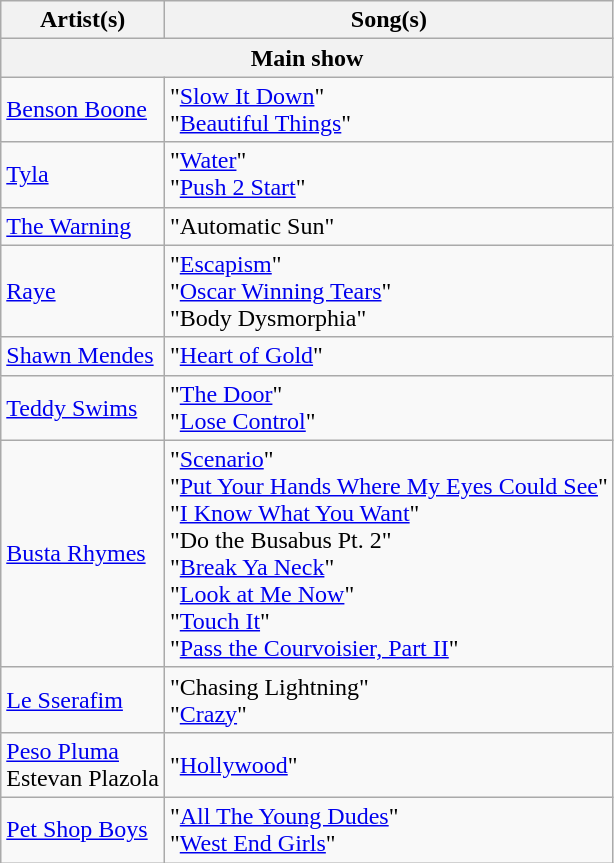<table class="wikitable">
<tr>
<th scope="col">Artist(s)</th>
<th scope="col">Song(s)</th>
</tr>
<tr>
<th colspan="2">Main show</th>
</tr>
<tr>
<td><a href='#'>Benson Boone</a></td>
<td>"<a href='#'>Slow It Down</a>"<br>"<a href='#'>Beautiful Things</a>"</td>
</tr>
<tr>
<td><a href='#'>Tyla</a></td>
<td>"<a href='#'>Water</a>"<br>"<a href='#'>Push 2 Start</a>"</td>
</tr>
<tr>
<td><a href='#'>The Warning</a></td>
<td>"Automatic Sun"</td>
</tr>
<tr>
<td><a href='#'>Raye</a></td>
<td>"<a href='#'>Escapism</a>"<br>"<a href='#'>Oscar Winning Tears</a>"<br>"Body Dysmorphia"</td>
</tr>
<tr>
<td><a href='#'>Shawn Mendes</a></td>
<td>"<a href='#'>Heart of Gold</a>"</td>
</tr>
<tr>
<td><a href='#'>Teddy Swims</a></td>
<td>"<a href='#'>The Door</a>"<br>"<a href='#'>Lose Control</a>"</td>
</tr>
<tr>
<td><a href='#'>Busta Rhymes</a></td>
<td>"<a href='#'>Scenario</a>"<br>"<a href='#'>Put Your Hands Where My Eyes Could See</a>"<br>"<a href='#'>I Know What You Want</a>"<br>"Do the Busabus Pt. 2"<br>"<a href='#'>Break Ya Neck</a>"<br>"<a href='#'>Look at Me Now</a>"<br>"<a href='#'>Touch It</a>"<br>"<a href='#'>Pass the Courvoisier, Part II</a>"</td>
</tr>
<tr>
<td><a href='#'>Le Sserafim</a></td>
<td>"Chasing Lightning"<br>"<a href='#'>Crazy</a>"</td>
</tr>
<tr>
<td><a href='#'>Peso Pluma</a><br>Estevan Plazola</td>
<td>"<a href='#'>Hollywood</a>"</td>
</tr>
<tr>
<td><a href='#'>Pet Shop Boys</a></td>
<td>"<a href='#'>All The Young Dudes</a>"<br>"<a href='#'>West End Girls</a>"</td>
</tr>
</table>
